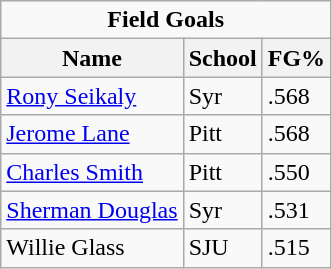<table class="wikitable">
<tr>
<td colspan=3 style="text-align:center;"><strong>Field Goals</strong></td>
</tr>
<tr>
<th>Name</th>
<th>School</th>
<th>FG%</th>
</tr>
<tr>
<td><a href='#'>Rony Seikaly</a></td>
<td>Syr</td>
<td>.568</td>
</tr>
<tr>
<td><a href='#'>Jerome Lane</a></td>
<td>Pitt</td>
<td>.568</td>
</tr>
<tr>
<td><a href='#'>Charles Smith</a></td>
<td>Pitt</td>
<td>.550</td>
</tr>
<tr>
<td><a href='#'>Sherman Douglas</a></td>
<td>Syr</td>
<td>.531</td>
</tr>
<tr>
<td>Willie Glass</td>
<td>SJU</td>
<td>.515</td>
</tr>
</table>
